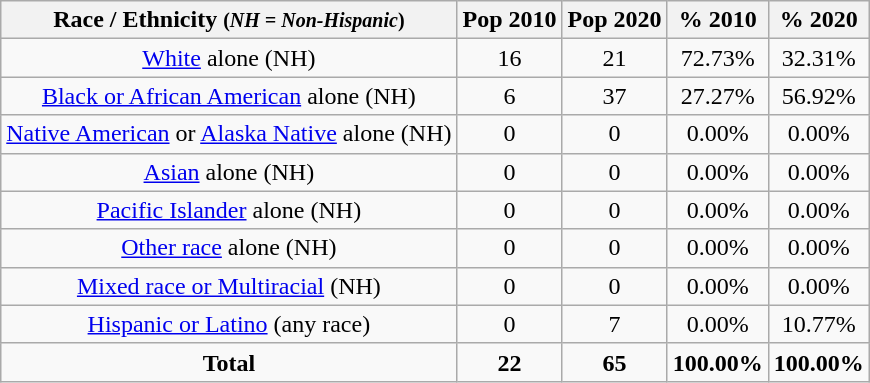<table class="wikitable" style="text-align:center;">
<tr>
<th>Race / Ethnicity <small>(<em>NH = Non-Hispanic</em>)</small></th>
<th>Pop 2010</th>
<th>Pop 2020</th>
<th>% 2010</th>
<th>% 2020</th>
</tr>
<tr>
<td><a href='#'>White</a> alone (NH)</td>
<td>16</td>
<td>21</td>
<td>72.73%</td>
<td>32.31%</td>
</tr>
<tr>
<td><a href='#'>Black or African American</a> alone (NH)</td>
<td>6</td>
<td>37</td>
<td>27.27%</td>
<td>56.92%</td>
</tr>
<tr>
<td><a href='#'>Native American</a> or <a href='#'>Alaska Native</a> alone (NH)</td>
<td>0</td>
<td>0</td>
<td>0.00%</td>
<td>0.00%</td>
</tr>
<tr>
<td><a href='#'>Asian</a> alone (NH)</td>
<td>0</td>
<td>0</td>
<td>0.00%</td>
<td>0.00%</td>
</tr>
<tr>
<td><a href='#'>Pacific Islander</a> alone (NH)</td>
<td>0</td>
<td>0</td>
<td>0.00%</td>
<td>0.00%</td>
</tr>
<tr>
<td><a href='#'>Other race</a> alone (NH)</td>
<td>0</td>
<td>0</td>
<td>0.00%</td>
<td>0.00%</td>
</tr>
<tr>
<td><a href='#'>Mixed race or Multiracial</a> (NH)</td>
<td>0</td>
<td>0</td>
<td>0.00%</td>
<td>0.00%</td>
</tr>
<tr>
<td><a href='#'>Hispanic or Latino</a> (any race)</td>
<td>0</td>
<td>7</td>
<td>0.00%</td>
<td>10.77%</td>
</tr>
<tr>
<td><strong>Total</strong></td>
<td><strong>22</strong></td>
<td><strong>65</strong></td>
<td><strong>100.00%</strong></td>
<td><strong>100.00%</strong></td>
</tr>
</table>
